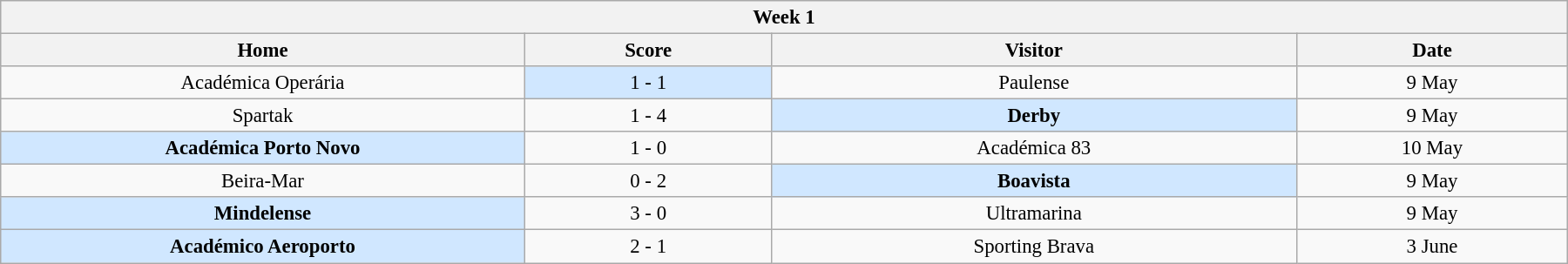<table class="wikitable" style="margin:1em auto; font-size:95%; text-align: center; width: 95%;">
<tr>
<th colspan="12" style="with: 100%;">Week 1</th>
</tr>
<tr>
<th width="200">Home</th>
<th width="90">Score</th>
<th width="200">Visitor</th>
<th width="100">Date</th>
</tr>
<tr>
<td>Académica Operária</td>
<td bgcolor=#D0E7FF>1 - 1</td>
<td>Paulense</td>
<td>9 May</td>
</tr>
<tr>
<td>Spartak</td>
<td>1 - 4</td>
<td bgcolor=#D0E7FF><strong>Derby</strong></td>
<td>9 May</td>
</tr>
<tr>
<td bgcolor=#D0E7FF><strong>Académica Porto Novo</strong></td>
<td>1 - 0</td>
<td>Académica 83</td>
<td>10 May</td>
</tr>
<tr>
<td>Beira-Mar</td>
<td>0 - 2</td>
<td bgcolor=#D0E7FF><strong>Boavista</strong></td>
<td>9 May</td>
</tr>
<tr>
<td bgcolor=#D0E7FF><strong>Mindelense</strong></td>
<td>3 - 0</td>
<td>Ultramarina</td>
<td>9 May</td>
</tr>
<tr>
<td bgcolor=#D0E7FF><strong>Académico Aeroporto</strong></td>
<td>2 - 1</td>
<td>Sporting Brava</td>
<td>3 June</td>
</tr>
</table>
